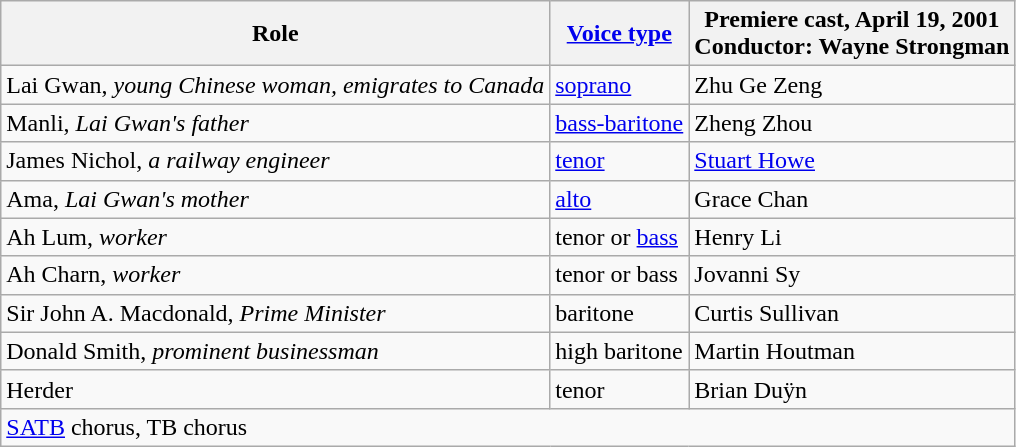<table class="wikitable">
<tr>
<th>Role</th>
<th><a href='#'>Voice type</a></th>
<th>Premiere cast, April 19, 2001<br>Conductor: Wayne Strongman</th>
</tr>
<tr>
<td>Lai Gwan, <em>young Chinese woman, emigrates to Canada</em></td>
<td><a href='#'>soprano</a></td>
<td>Zhu Ge Zeng</td>
</tr>
<tr>
<td>Manli, <em>Lai Gwan's father</em></td>
<td><a href='#'>bass-baritone</a></td>
<td>Zheng Zhou</td>
</tr>
<tr>
<td>James Nichol, <em>a railway engineer</em></td>
<td><a href='#'>tenor</a></td>
<td><a href='#'>Stuart Howe</a></td>
</tr>
<tr>
<td>Ama, <em>Lai Gwan's mother</em></td>
<td><a href='#'>alto</a></td>
<td>Grace Chan</td>
</tr>
<tr>
<td>Ah Lum, <em>worker</em></td>
<td>tenor or <a href='#'>bass</a></td>
<td>Henry Li</td>
</tr>
<tr>
<td>Ah Charn, <em>worker</em></td>
<td>tenor or bass</td>
<td>Jovanni Sy</td>
</tr>
<tr>
<td>Sir John A. Macdonald, <em>Prime Minister</em></td>
<td>baritone</td>
<td>Curtis Sullivan</td>
</tr>
<tr>
<td>Donald Smith, <em>prominent businessman</em></td>
<td>high baritone</td>
<td>Martin Houtman</td>
</tr>
<tr>
<td>Herder</td>
<td>tenor</td>
<td>Brian Duÿn</td>
</tr>
<tr>
<td colspan="4"><a href='#'>SATB</a> chorus, TB chorus</td>
</tr>
</table>
